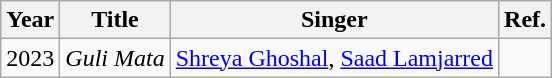<table class="wikitable sortable">
<tr style="text-align:left;">
<th>Year</th>
<th>Title</th>
<th>Singer</th>
<th>Ref.</th>
</tr>
<tr>
<td>2023</td>
<td><em>Guli Mata</em></td>
<td><a href='#'>Shreya Ghoshal</a>, <a href='#'>Saad Lamjarred</a></td>
<td style="text-align:left;"></td>
</tr>
</table>
